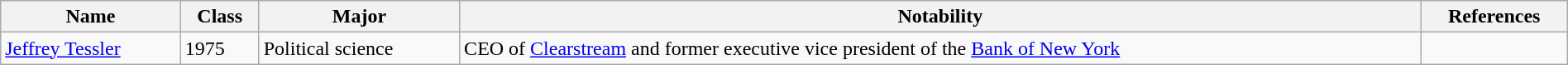<table class="wikitable" style="width:100%;">
<tr>
<th>Name</th>
<th>Class</th>
<th>Major</th>
<th>Notability</th>
<th>References</th>
</tr>
<tr>
<td><a href='#'>Jeffrey Tessler</a></td>
<td>1975</td>
<td>Political science</td>
<td>CEO of <a href='#'>Clearstream</a> and former executive vice president of the <a href='#'>Bank of New York</a></td>
<td></td>
</tr>
</table>
